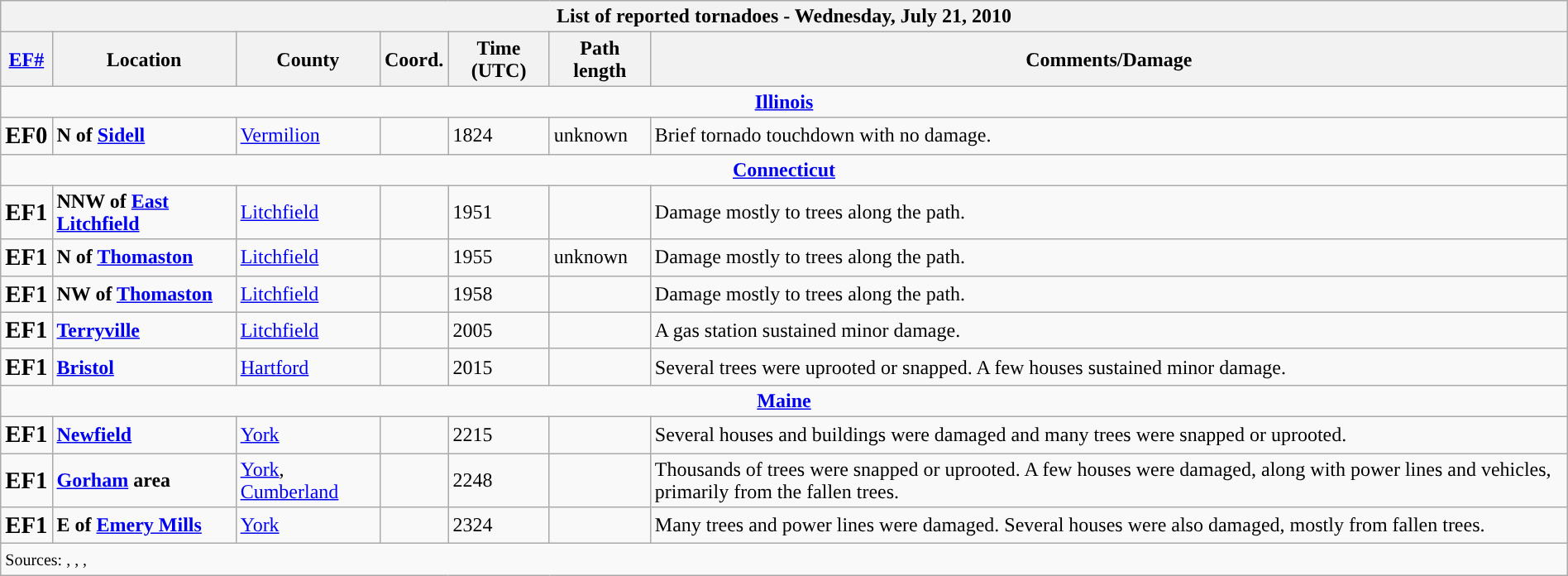<table class="wikitable collapsible" style="width:100%;">
<tr>
<th colspan="7">List of reported tornadoes - Wednesday, July 21, 2010</th>
</tr>
<tr>
<th><a href='#'>EF#</a></th>
<th>Location</th>
<th>County</th>
<th>Coord.</th>
<th>Time (UTC)</th>
<th>Path length</th>
<th>Comments/Damage</th>
</tr>
<tr>
<td colspan="7" style="text-align:center;"><strong><a href='#'>Illinois</a></strong></td>
</tr>
<tr>
<td><big><strong>EF0</strong></big></td>
<td><strong>N of <a href='#'>Sidell</a></strong></td>
<td><a href='#'>Vermilion</a></td>
<td></td>
<td>1824</td>
<td>unknown</td>
<td>Brief tornado touchdown with no damage.</td>
</tr>
<tr>
<td colspan="7" style="text-align:center;"><strong><a href='#'>Connecticut</a></strong></td>
</tr>
<tr>
<td><big><strong>EF1</strong></big></td>
<td><strong>NNW of <a href='#'>East Litchfield</a></strong></td>
<td><a href='#'>Litchfield</a></td>
<td></td>
<td>1951</td>
<td></td>
<td>Damage mostly to trees along the path.</td>
</tr>
<tr>
<td><big><strong>EF1</strong></big></td>
<td><strong>N of <a href='#'>Thomaston</a></strong></td>
<td><a href='#'>Litchfield</a></td>
<td></td>
<td>1955</td>
<td>unknown</td>
<td>Damage mostly to trees along the path.</td>
</tr>
<tr>
<td><big><strong>EF1</strong></big></td>
<td><strong>NW of <a href='#'>Thomaston</a></strong></td>
<td><a href='#'>Litchfield</a></td>
<td></td>
<td>1958</td>
<td></td>
<td>Damage mostly to trees along the path.</td>
</tr>
<tr>
<td><big><strong>EF1</strong></big></td>
<td><strong><a href='#'>Terryville</a></strong></td>
<td><a href='#'>Litchfield</a></td>
<td></td>
<td>2005</td>
<td></td>
<td>A gas station sustained minor damage.</td>
</tr>
<tr>
<td><big><strong>EF1</strong></big></td>
<td><strong><a href='#'>Bristol</a></strong></td>
<td><a href='#'>Hartford</a></td>
<td></td>
<td>2015</td>
<td></td>
<td>Several trees were uprooted or snapped. A few houses sustained minor damage.</td>
</tr>
<tr>
<td colspan="7" style="text-align:center;"><strong><a href='#'>Maine</a></strong></td>
</tr>
<tr>
<td><big><strong>EF1</strong></big></td>
<td><strong><a href='#'>Newfield</a></strong></td>
<td><a href='#'>York</a></td>
<td></td>
<td>2215</td>
<td></td>
<td>Several houses and buildings were damaged and many trees were snapped or uprooted.</td>
</tr>
<tr>
<td><big><strong>EF1</strong></big></td>
<td><strong><a href='#'>Gorham</a> area</strong></td>
<td><a href='#'>York</a>, <a href='#'>Cumberland</a></td>
<td></td>
<td>2248</td>
<td></td>
<td>Thousands of trees were snapped or uprooted. A few houses were damaged, along with power lines and vehicles, primarily from the fallen trees.</td>
</tr>
<tr>
<td><big><strong>EF1</strong></big></td>
<td><strong>E of <a href='#'>Emery Mills</a></strong></td>
<td><a href='#'>York</a></td>
<td></td>
<td>2324</td>
<td></td>
<td>Many trees and power lines were damaged. Several houses were also damaged, mostly from fallen trees.</td>
</tr>
<tr>
<td colspan="7"><small>Sources: , , , </small></td>
</tr>
</table>
